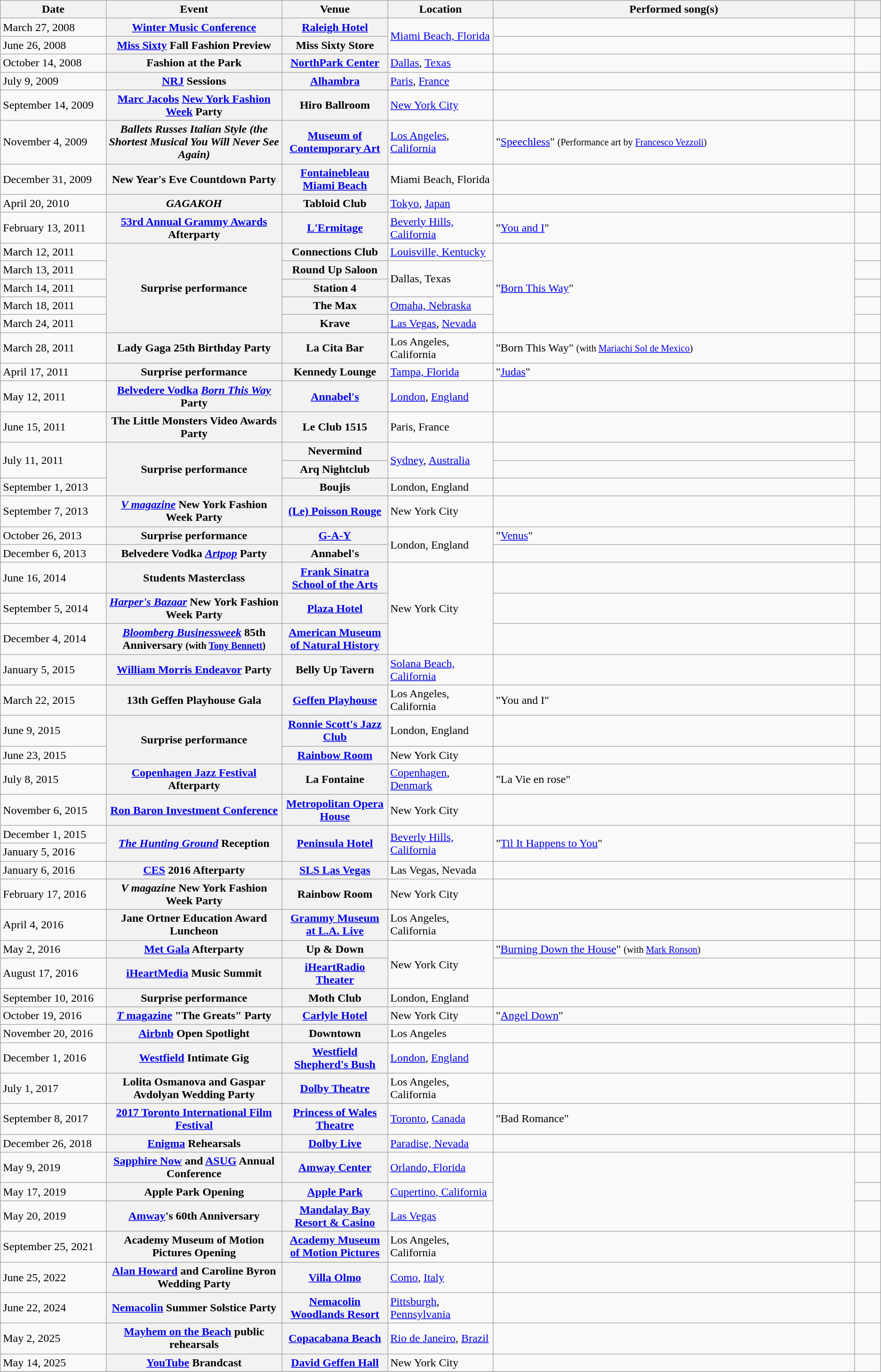<table class="wikitable sortable plainrowheaders">
<tr>
<th style="width:12%;">Date</th>
<th style="width:20%;">Event</th>
<th style="width:12%;">Venue</th>
<th style="width:12%;">Location</th>
<th>Performed song(s)</th>
<th scope="col" style="width:3%;" class="unsortable"></th>
</tr>
<tr>
<td>March 27, 2008</td>
<th scope="row"><a href='#'>Winter Music Conference</a></th>
<th scope="row"><a href='#'>Raleigh Hotel</a></th>
<td rowspan=2><a href='#'>Miami Beach, Florida</a></td>
<td></td>
<td style="text-align:center;"></td>
</tr>
<tr>
<td>June 26, 2008</td>
<th scope="row"><a href='#'>Miss Sixty</a> Fall Fashion Preview</th>
<th scope="row">Miss Sixty Store</th>
<td></td>
<td style="text-align:center;"></td>
</tr>
<tr>
<td>October 14, 2008</td>
<th scope="row">Fashion at the Park</th>
<th scope="row"><a href='#'>NorthPark Center</a></th>
<td><a href='#'>Dallas</a>, <a href='#'>Texas</a></td>
<td></td>
<td style="text-align:center;"></td>
</tr>
<tr>
<td>July 9, 2009</td>
<th scope="row"><a href='#'>NRJ</a> Sessions</th>
<th scope="row"><a href='#'>Alhambra</a></th>
<td><a href='#'>Paris</a>, <a href='#'>France</a></td>
<td></td>
<td style="text-align:center;"></td>
</tr>
<tr>
<td>September 14, 2009</td>
<th scope="row"><a href='#'>Marc Jacobs</a> <a href='#'>New York Fashion Week</a> Party</th>
<th scope="row">Hiro Ballroom</th>
<td><a href='#'>New York City</a></td>
<td></td>
<td style="text-align:center;"></td>
</tr>
<tr>
<td>November 4, 2009</td>
<th scope="row"><em>Ballets Russes Italian Style (the Shortest Musical You Will Never See Again)</em></th>
<th scope="row"><a href='#'>Museum of Contemporary Art</a></th>
<td><a href='#'>Los Angeles</a>, <a href='#'>California</a></td>
<td>"<a href='#'>Speechless</a>" <small>(Performance art by <a href='#'>Francesco Vezzoli</a>)</small></td>
<td style="text-align:center;"></td>
</tr>
<tr>
<td>December 31, 2009</td>
<th scope="row">New Year's Eve Countdown Party</th>
<th scope="row"><a href='#'>Fontainebleau Miami Beach</a></th>
<td>Miami Beach, Florida</td>
<td></td>
<td style="text-align:center;"></td>
</tr>
<tr>
<td>April 20, 2010</td>
<th scope="row"><em>GAGAKOH</em></th>
<th scope="row">Tabloid Club</th>
<td><a href='#'>Tokyo</a>, <a href='#'>Japan</a></td>
<td></td>
<td style="text-align:center;"></td>
</tr>
<tr>
<td>February 13, 2011</td>
<th scope="row"><a href='#'>53rd Annual Grammy Awards</a> Afterparty</th>
<th scope="row"><a href='#'>L'Ermitage</a></th>
<td><a href='#'>Beverly Hills, California</a></td>
<td>"<a href='#'>You and I</a>"</td>
<td style="text-align:center;"></td>
</tr>
<tr>
<td>March 12, 2011</td>
<th scope="row" rowspan=5>Surprise performance</th>
<th scope="row">Connections Club</th>
<td><a href='#'>Louisville, Kentucky</a></td>
<td rowspan=5>"<a href='#'>Born This Way</a>"</td>
<td style="text-align:center;"></td>
</tr>
<tr>
<td>March 13, 2011</td>
<th scope="row">Round Up Saloon</th>
<td rowspan=2>Dallas, Texas</td>
<td style="text-align:center;"></td>
</tr>
<tr>
<td>March 14, 2011</td>
<th scope="row">Station 4</th>
<td style="text-align:center;"></td>
</tr>
<tr>
<td>March 18, 2011</td>
<th scope="row">The Max</th>
<td><a href='#'>Omaha, Nebraska</a></td>
<td style="text-align:center;"></td>
</tr>
<tr>
<td>March 24, 2011</td>
<th scope="row">Krave</th>
<td><a href='#'>Las Vegas</a>, <a href='#'>Nevada</a></td>
<td style="text-align:center;"></td>
</tr>
<tr>
<td>March 28, 2011</td>
<th scope="row">Lady Gaga 25th Birthday Party</th>
<th scope="row">La Cita Bar</th>
<td>Los Angeles, California</td>
<td>"Born This Way" <small>(with <a href='#'>Mariachi Sol de Mexico</a>)</small></td>
<td style="text-align:center;"></td>
</tr>
<tr>
<td>April 17, 2011</td>
<th scope="row">Surprise performance</th>
<th scope="row">Kennedy Lounge</th>
<td><a href='#'>Tampa, Florida</a></td>
<td>"<a href='#'>Judas</a>"</td>
<td style="text-align:center;"></td>
</tr>
<tr>
<td>May 12, 2011</td>
<th scope="row"><a href='#'>Belvedere Vodka</a> <em><a href='#'>Born This Way</a></em> Party</th>
<th scope="row"><a href='#'>Annabel's</a></th>
<td><a href='#'>London</a>, <a href='#'>England</a></td>
<td></td>
<td style="text-align:center;"></td>
</tr>
<tr>
<td>June 15, 2011</td>
<th scope="row">The Little Monsters Video Awards Party</th>
<th scope="row">Le Club 1515</th>
<td>Paris, France</td>
<td></td>
<td style="text-align:center;"></td>
</tr>
<tr>
<td rowspan=2>July 11, 2011</td>
<th scope="row" rowspan=3>Surprise performance</th>
<th scope="row">Nevermind</th>
<td rowspan=2><a href='#'>Sydney</a>, <a href='#'>Australia</a></td>
<td></td>
<td style="text-align:center;" rowspan=2></td>
</tr>
<tr>
<th scope="row">Arq Nightclub</th>
<td></td>
</tr>
<tr>
<td>September 1, 2013</td>
<th scope="row">Boujis</th>
<td>London, England</td>
<td></td>
<td style="text-align:center;"></td>
</tr>
<tr>
<td>September 7, 2013</td>
<th scope="row"><em><a href='#'>V magazine</a></em> New York Fashion Week Party</th>
<th scope="row"><a href='#'>(Le) Poisson Rouge</a></th>
<td>New York City</td>
<td></td>
<td style="text-align:center;"></td>
</tr>
<tr>
<td>October 26, 2013</td>
<th scope="row">Surprise performance</th>
<th scope="row"><a href='#'>G-A-Y</a></th>
<td rowspan=2>London, England</td>
<td>"<a href='#'>Venus</a>"</td>
<td style="text-align:center;"></td>
</tr>
<tr>
<td>December 6, 2013</td>
<th scope="row">Belvedere Vodka <em><a href='#'>Artpop</a></em> Party</th>
<th scope="row">Annabel's</th>
<td></td>
<td style="text-align:center;"></td>
</tr>
<tr>
<td>June 16, 2014</td>
<th scope="row">Students Masterclass</th>
<th scope="row"><a href='#'>Frank Sinatra School of the Arts</a></th>
<td rowspan=3>New York City</td>
<td></td>
<td style="text-align:center;"></td>
</tr>
<tr>
<td>September 5, 2014</td>
<th scope="row"><em><a href='#'>Harper's Bazaar</a></em> New York Fashion Week Party</th>
<th scope="row"><a href='#'>Plaza Hotel</a></th>
<td></td>
<td style="text-align:center;"></td>
</tr>
<tr>
<td>December 4, 2014</td>
<th scope="row"><em><a href='#'>Bloomberg Businessweek</a></em> 85th Anniversary <small>(with <a href='#'>Tony Bennett</a>)</small></th>
<th scope="row"><a href='#'>American Museum of Natural History</a></th>
<td></td>
<td style="text-align:center;"></td>
</tr>
<tr>
<td>January 5, 2015</td>
<th scope="row"><a href='#'>William Morris Endeavor</a> Party</th>
<th scope="row">Belly Up Tavern</th>
<td><a href='#'>Solana Beach, California</a></td>
<td></td>
<td style="text-align:center;"></td>
</tr>
<tr>
<td>March 22, 2015</td>
<th scope="row">13th Geffen Playhouse Gala</th>
<th scope="row"><a href='#'>Geffen Playhouse</a></th>
<td>Los Angeles, California</td>
<td>"You and I"</td>
<td style="text-align:center;"></td>
</tr>
<tr>
<td>June 9, 2015</td>
<th scope="row" rowspan=2>Surprise performance</th>
<th scope="row"><a href='#'>Ronnie Scott's Jazz Club</a></th>
<td>London, England</td>
<td></td>
<td style="text-align:center;"></td>
</tr>
<tr>
<td>June 23, 2015</td>
<th scope="row"><a href='#'>Rainbow Room</a></th>
<td>New York City</td>
<td></td>
<td style="text-align:center;"></td>
</tr>
<tr>
<td>July 8, 2015</td>
<th scope="row"><a href='#'>Copenhagen Jazz Festival</a> Afterparty</th>
<th scope="row">La Fontaine</th>
<td><a href='#'>Copenhagen</a>, <a href='#'>Denmark</a></td>
<td>"La Vie en rose"</td>
<td style="text-align:center;"></td>
</tr>
<tr>
<td>November 6, 2015</td>
<th scope="row"><a href='#'>Ron Baron Investment Conference</a></th>
<th scope="row"><a href='#'>Metropolitan Opera House</a></th>
<td>New York City</td>
<td></td>
<td style="text-align:center;"></td>
</tr>
<tr>
<td>December 1, 2015</td>
<th scope="row" rowspan=2><em><a href='#'>The Hunting Ground</a></em> Reception</th>
<th scope="row" rowspan=2><a href='#'>Peninsula Hotel</a></th>
<td rowspan=2><a href='#'>Beverly Hills, California</a></td>
<td rowspan=2>"<a href='#'>Til It Happens to You</a>"</td>
<td style="text-align:center;"></td>
</tr>
<tr>
<td>January 5, 2016</td>
<td style="text-align:center;"></td>
</tr>
<tr>
<td>January 6, 2016</td>
<th scope="row"><a href='#'>CES</a> 2016 Afterparty</th>
<th scope="row"><a href='#'>SLS Las Vegas</a></th>
<td>Las Vegas, Nevada</td>
<td></td>
<td style="text-align:center;"></td>
</tr>
<tr>
<td>February 17, 2016</td>
<th scope="row"><em>V magazine</em> New York Fashion Week Party</th>
<th scope="row">Rainbow Room</th>
<td>New York City</td>
<td></td>
<td style="text-align:center;"></td>
</tr>
<tr>
<td>April 4, 2016</td>
<th scope="row">Jane Ortner Education Award Luncheon</th>
<th scope="row"><a href='#'>Grammy Museum at L.A. Live</a></th>
<td>Los Angeles, California</td>
<td></td>
<td style="text-align:center;"></td>
</tr>
<tr>
<td>May 2, 2016</td>
<th scope="row"><a href='#'>Met Gala</a> Afterparty</th>
<th scope="row">Up & Down</th>
<td rowspan=2>New York City</td>
<td>"<a href='#'>Burning Down the House</a>" <small>(with <a href='#'>Mark Ronson</a>)</small></td>
<td style="text-align:center;"></td>
</tr>
<tr>
<td>August 17, 2016</td>
<th scope="row"><a href='#'>iHeartMedia</a> Music Summit</th>
<th scope="row"><a href='#'>iHeartRadio Theater</a></th>
<td></td>
<td style="text-align:center;"></td>
</tr>
<tr>
<td>September 10, 2016</td>
<th scope="row">Surprise performance</th>
<th scope="row">Moth Club</th>
<td>London, England</td>
<td></td>
<td style="text-align:center;"></td>
</tr>
<tr>
<td>October 19, 2016</td>
<th scope="row"><a href='#'><em>T</em> magazine</a> "The Greats" Party</th>
<th scope="row"><a href='#'>Carlyle Hotel</a></th>
<td>New York City</td>
<td>"<a href='#'>Angel Down</a>"</td>
<td style="text-align:center;"></td>
</tr>
<tr>
<td>November 20, 2016</td>
<th scope="row"><a href='#'>Airbnb</a> Open Spotlight</th>
<th scope="row">Downtown</th>
<td>Los Angeles</td>
<td></td>
<td style="text-align:center;"></td>
</tr>
<tr>
<td>December 1, 2016</td>
<th scope="row"><a href='#'>Westfield</a> Intimate Gig</th>
<th scope="row"><a href='#'>Westfield</a> <a href='#'>Shepherd's Bush</a></th>
<td><a href='#'>London</a>, <a href='#'>England</a></td>
<td></td>
<td style="text-align:center;"></td>
</tr>
<tr>
<td>July 1, 2017</td>
<th scope="row">Lolita Osmanova and Gaspar Avdolyan Wedding Party</th>
<th scope="row"><a href='#'>Dolby Theatre</a></th>
<td>Los Angeles, California</td>
<td></td>
<td style="text-align:center;"></td>
</tr>
<tr>
<td>September 8, 2017</td>
<th scope="row"><a href='#'>2017 Toronto International Film Festival</a></th>
<th scope="row"><a href='#'>Princess of Wales Theatre</a></th>
<td><a href='#'>Toronto</a>, <a href='#'>Canada</a></td>
<td>"Bad Romance"</td>
<td style="text-align:center;"></td>
</tr>
<tr>
<td>December 26, 2018</td>
<th scope="row"><a href='#'>Enigma</a> Rehearsals</th>
<th scope="row"><a href='#'>Dolby Live</a></th>
<td><a href='#'>Paradise, Nevada</a></td>
<td></td>
<td style="text-align:center;"></td>
</tr>
<tr>
<td>May 9, 2019</td>
<th scope="row"><a href='#'>Sapphire Now</a> and <a href='#'>ASUG</a> Annual Conference</th>
<th scope="row"><a href='#'>Amway Center</a></th>
<td><a href='#'>Orlando, Florida</a></td>
<td rowspan=3></td>
<td style="text-align:center;"></td>
</tr>
<tr>
<td>May 17, 2019</td>
<th scope="row">Apple Park Opening</th>
<th scope="row"><a href='#'>Apple Park</a></th>
<td><a href='#'>Cupertino, California</a></td>
<td style="text-align:center;"></td>
</tr>
<tr>
<td>May 20, 2019</td>
<th scope="row"><a href='#'>Amway</a>'s 60th Anniversary</th>
<th scope="row"><a href='#'>Mandalay Bay Resort & Casino</a></th>
<td><a href='#'>Las Vegas</a></td>
<td style="text-align:center;"></td>
</tr>
<tr>
<td>September 25, 2021</td>
<th scope="row">Academy Museum of Motion Pictures Opening</th>
<th scope="row"><a href='#'>Academy Museum of Motion Pictures</a></th>
<td>Los Angeles, California</td>
<td></td>
<td style="text-align:center;"></td>
</tr>
<tr>
<td>June 25, 2022</td>
<th scope="row"><a href='#'>Alan Howard</a> and Caroline Byron Wedding Party</th>
<th scope="row"><a href='#'>Villa Olmo</a></th>
<td><a href='#'>Como</a>, <a href='#'>Italy</a></td>
<td></td>
<td style="text-align:center;"></td>
</tr>
<tr>
<td>June 22, 2024</td>
<th scope="row"><a href='#'>Nemacolin</a> Summer Solstice Party</th>
<th scope="row"><a href='#'>Nemacolin Woodlands Resort</a></th>
<td><a href='#'>Pittsburgh</a>, <a href='#'>Pennsylvania</a></td>
<td></td>
<td style="text-align:center;"></td>
</tr>
<tr>
<td>May 2, 2025</td>
<th scope="row"><a href='#'>Mayhem on the Beach</a> public rehearsals</th>
<th scope="row"><a href='#'>Copacabana Beach</a></th>
<td><a href='#'>Rio de Janeiro</a>, <a href='#'>Brazil</a></td>
<td></td>
<td style="text-align:center;"></td>
</tr>
<tr>
<td>May 14, 2025</td>
<th scope="row"><a href='#'>YouTube</a> Brandcast</th>
<th scope="row"><a href='#'>David Geffen Hall</a></th>
<td>New York City</td>
<td></td>
<td style="text-align:center;"></td>
</tr>
<tr>
</tr>
</table>
